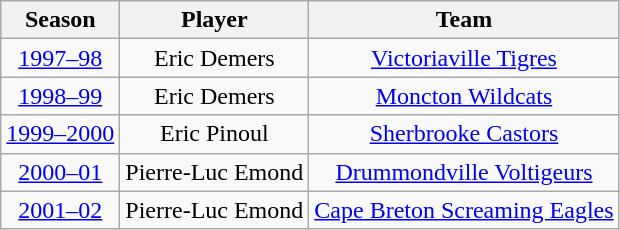<table class="wikitable" style="text-align:center">
<tr>
<th>Season</th>
<th>Player</th>
<th>Team</th>
</tr>
<tr>
<td><a href='#'>1997–98</a></td>
<td>Eric Demers</td>
<td><a href='#'>Victoriaville Tigres</a></td>
</tr>
<tr>
<td><a href='#'>1998–99</a></td>
<td>Eric Demers</td>
<td><a href='#'>Moncton Wildcats</a></td>
</tr>
<tr>
<td><a href='#'>1999–2000</a></td>
<td>Eric Pinoul</td>
<td><a href='#'>Sherbrooke Castors</a></td>
</tr>
<tr>
<td><a href='#'>2000–01</a></td>
<td>Pierre-Luc Emond</td>
<td><a href='#'>Drummondville Voltigeurs</a></td>
</tr>
<tr>
<td><a href='#'>2001–02</a></td>
<td>Pierre-Luc Emond</td>
<td><a href='#'>Cape Breton Screaming Eagles</a></td>
</tr>
</table>
